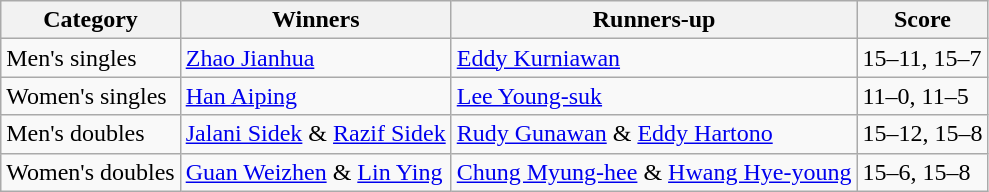<table class="wikitable">
<tr>
<th>Category</th>
<th>Winners</th>
<th>Runners-up</th>
<th>Score</th>
</tr>
<tr>
<td>Men's singles</td>
<td> <a href='#'>Zhao Jianhua</a></td>
<td> <a href='#'>Eddy Kurniawan</a></td>
<td>15–11, 15–7</td>
</tr>
<tr>
<td>Women's singles</td>
<td> <a href='#'>Han Aiping</a></td>
<td> <a href='#'>Lee Young-suk</a></td>
<td>11–0, 11–5</td>
</tr>
<tr>
<td>Men's doubles</td>
<td> <a href='#'>Jalani Sidek</a> & <a href='#'>Razif Sidek</a></td>
<td> <a href='#'>Rudy Gunawan</a> & <a href='#'>Eddy Hartono</a></td>
<td>15–12, 15–8</td>
</tr>
<tr>
<td>Women's doubles</td>
<td> <a href='#'>Guan Weizhen</a> & <a href='#'>Lin Ying</a></td>
<td> <a href='#'>Chung Myung-hee</a> & <a href='#'>Hwang Hye-young</a></td>
<td>15–6, 15–8</td>
</tr>
</table>
